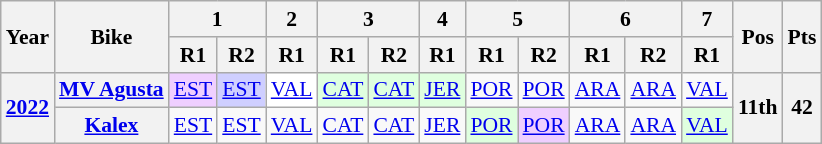<table class="wikitable" style="text-align:center; font-size:90%">
<tr>
<th valign="middle" rowspan=2>Year</th>
<th valign="middle" rowspan=2>Bike</th>
<th colspan=2>1</th>
<th colspan=1>2</th>
<th colspan=2>3</th>
<th colspan=1>4</th>
<th colspan=2>5</th>
<th colspan=2>6</th>
<th colspan=1>7</th>
<th rowspan=2>Pos</th>
<th rowspan=2>Pts</th>
</tr>
<tr>
<th>R1</th>
<th>R2</th>
<th>R1</th>
<th>R1</th>
<th>R2</th>
<th>R1</th>
<th>R1</th>
<th>R2</th>
<th>R1</th>
<th>R2</th>
<th>R1</th>
</tr>
<tr>
<th rowspan=2><a href='#'>2022</a></th>
<th><a href='#'>MV Agusta</a></th>
<td style="background:#efcfff;"><a href='#'>EST</a><br></td>
<td style="background:#cfcfff;"><a href='#'>EST</a><br></td>
<td style="background:#ffffff;"><a href='#'>VAL</a><br></td>
<td style="background:#dfffdf;"><a href='#'>CAT</a><br></td>
<td style="background:#dfffdf;"><a href='#'>CAT</a><br></td>
<td style="background:#dfffdf;"><a href='#'>JER</a><br></td>
<td style="background:#;"><a href='#'>POR</a><br></td>
<td style="background:#;"><a href='#'>POR</a><br></td>
<td style="background:#;"><a href='#'>ARA</a><br></td>
<td style="background:#;"><a href='#'>ARA</a><br></td>
<td style="background:#;"><a href='#'>VAL</a><br></td>
<th rowspan=2 style="background:#;">11th</th>
<th rowspan=2 style="background:#;">42</th>
</tr>
<tr>
<th><a href='#'>Kalex</a></th>
<td style="background:#;"><a href='#'>EST</a><br></td>
<td style="background:#;"><a href='#'>EST</a><br></td>
<td style="background:#;"><a href='#'>VAL</a><br></td>
<td style="background:#;"><a href='#'>CAT</a><br></td>
<td style="background:#;"><a href='#'>CAT</a><br></td>
<td style="background:#;"><a href='#'>JER</a><br></td>
<td style="background:#dfffdf;"><a href='#'>POR</a><br></td>
<td style="background:#efcfff;"><a href='#'>POR</a><br></td>
<td style="background:#;"><a href='#'>ARA</a><br></td>
<td style="background:#;"><a href='#'>ARA</a><br></td>
<td style="background:#dfffdf;"><a href='#'>VAL</a><br></td>
</tr>
</table>
